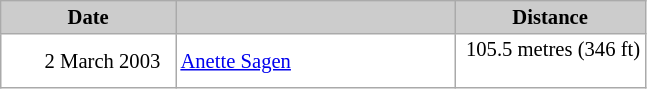<table class="wikitable plainrowheaders" style="background:#fff; font-size:86%; line-height:15px; border:grey solid 1px; border-collapse:collapse;">
<tr style="background:#ccc; text-align:center;">
<th style="background:#ccc;" width="110">Date</th>
<th style="background:#ccc;" width="180"></th>
<th style="background:#ccc;" width="120">Distance</th>
</tr>
<tr>
<td align=right>2 March 2003  </td>
<td> <a href='#'>Anette Sagen</a></td>
<td align=right>105.5 metres (346 ft)  </td>
</tr>
</table>
